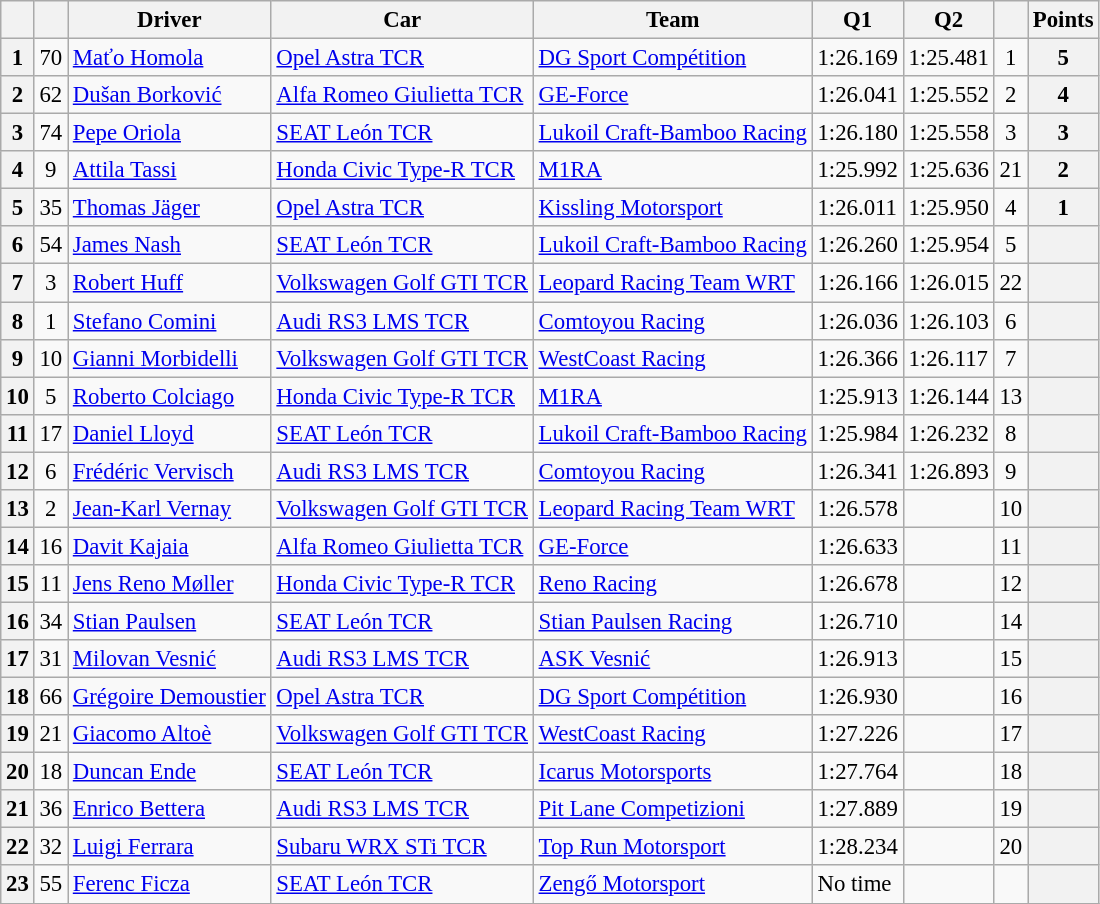<table class="wikitable sortable" style="font-size:95%">
<tr>
<th></th>
<th></th>
<th>Driver</th>
<th>Car</th>
<th>Team</th>
<th>Q1</th>
<th>Q2</th>
<th></th>
<th>Points</th>
</tr>
<tr>
<th>1</th>
<td align=center>70</td>
<td> <a href='#'>Maťo Homola</a></td>
<td><a href='#'>Opel Astra TCR</a></td>
<td> <a href='#'>DG Sport Compétition</a></td>
<td>1:26.169</td>
<td>1:25.481</td>
<td align=center>1</td>
<th>5</th>
</tr>
<tr>
<th>2</th>
<td align=center>62</td>
<td> <a href='#'>Dušan Borković</a></td>
<td><a href='#'>Alfa Romeo Giulietta TCR</a></td>
<td> <a href='#'>GE-Force</a></td>
<td>1:26.041</td>
<td>1:25.552</td>
<td align=center>2</td>
<th>4</th>
</tr>
<tr>
<th>3</th>
<td align=center>74</td>
<td> <a href='#'>Pepe Oriola</a></td>
<td><a href='#'>SEAT León TCR</a></td>
<td> <a href='#'>Lukoil Craft-Bamboo Racing</a></td>
<td>1:26.180</td>
<td>1:25.558</td>
<td align=center>3</td>
<th>3</th>
</tr>
<tr>
<th>4</th>
<td align=center>9</td>
<td> <a href='#'>Attila Tassi</a></td>
<td><a href='#'>Honda Civic Type-R TCR</a></td>
<td> <a href='#'>M1RA</a></td>
<td>1:25.992</td>
<td>1:25.636</td>
<td align=center>21</td>
<th>2</th>
</tr>
<tr>
<th>5</th>
<td align=center>35</td>
<td> <a href='#'>Thomas Jäger</a></td>
<td><a href='#'>Opel Astra TCR</a></td>
<td> <a href='#'>Kissling Motorsport</a></td>
<td>1:26.011</td>
<td>1:25.950</td>
<td align=center>4</td>
<th>1</th>
</tr>
<tr>
<th>6</th>
<td align=center>54</td>
<td> <a href='#'>James Nash</a></td>
<td><a href='#'>SEAT León TCR</a></td>
<td> <a href='#'>Lukoil Craft-Bamboo Racing</a></td>
<td>1:26.260</td>
<td>1:25.954</td>
<td align=center>5</td>
<th></th>
</tr>
<tr>
<th>7</th>
<td align=center>3</td>
<td> <a href='#'>Robert Huff</a></td>
<td><a href='#'>Volkswagen Golf GTI TCR</a></td>
<td> <a href='#'>Leopard Racing Team WRT</a></td>
<td>1:26.166</td>
<td>1:26.015</td>
<td align=center>22</td>
<th></th>
</tr>
<tr>
<th>8</th>
<td align=center>1</td>
<td> <a href='#'>Stefano Comini</a></td>
<td><a href='#'>Audi RS3 LMS TCR</a></td>
<td> <a href='#'>Comtoyou Racing</a></td>
<td>1:26.036</td>
<td>1:26.103</td>
<td align=center>6</td>
<th></th>
</tr>
<tr>
<th>9</th>
<td align=center>10</td>
<td> <a href='#'>Gianni Morbidelli</a></td>
<td><a href='#'>Volkswagen Golf GTI TCR</a></td>
<td> <a href='#'>WestCoast Racing</a></td>
<td>1:26.366</td>
<td>1:26.117</td>
<td align=center>7</td>
<th></th>
</tr>
<tr>
<th>10</th>
<td align=center>5</td>
<td> <a href='#'>Roberto Colciago</a></td>
<td><a href='#'>Honda Civic Type-R TCR</a></td>
<td> <a href='#'>M1RA</a></td>
<td>1:25.913</td>
<td>1:26.144</td>
<td align=center>13</td>
<th></th>
</tr>
<tr>
<th>11</th>
<td align=center>17</td>
<td> <a href='#'>Daniel Lloyd</a></td>
<td><a href='#'>SEAT León TCR</a></td>
<td> <a href='#'>Lukoil Craft-Bamboo Racing</a></td>
<td>1:25.984</td>
<td>1:26.232</td>
<td align=center>8</td>
<th></th>
</tr>
<tr>
<th>12</th>
<td align=center>6</td>
<td> <a href='#'>Frédéric Vervisch</a></td>
<td><a href='#'>Audi RS3 LMS TCR</a></td>
<td> <a href='#'>Comtoyou Racing</a></td>
<td>1:26.341</td>
<td>1:26.893</td>
<td align=center>9</td>
<th></th>
</tr>
<tr>
<th>13</th>
<td align=center>2</td>
<td> <a href='#'>Jean-Karl Vernay</a></td>
<td><a href='#'>Volkswagen Golf GTI TCR</a></td>
<td> <a href='#'>Leopard Racing Team WRT</a></td>
<td>1:26.578</td>
<td></td>
<td align=center>10</td>
<th></th>
</tr>
<tr>
<th>14</th>
<td align=center>16</td>
<td> <a href='#'>Davit Kajaia</a></td>
<td><a href='#'>Alfa Romeo Giulietta TCR</a></td>
<td> <a href='#'>GE-Force</a></td>
<td>1:26.633</td>
<td></td>
<td align=center>11</td>
<th></th>
</tr>
<tr>
<th>15</th>
<td align=center>11</td>
<td> <a href='#'>Jens Reno Møller</a></td>
<td><a href='#'>Honda Civic Type-R TCR</a></td>
<td> <a href='#'>Reno Racing</a></td>
<td>1:26.678</td>
<td></td>
<td align=center>12</td>
<th></th>
</tr>
<tr>
<th>16</th>
<td align=center>34</td>
<td> <a href='#'>Stian Paulsen</a></td>
<td><a href='#'>SEAT León TCR</a></td>
<td> <a href='#'>Stian Paulsen Racing</a></td>
<td>1:26.710</td>
<td></td>
<td align=center>14</td>
<th></th>
</tr>
<tr>
<th>17</th>
<td align=center>31</td>
<td> <a href='#'>Milovan Vesnić</a></td>
<td><a href='#'>Audi RS3 LMS TCR</a></td>
<td> <a href='#'>ASK Vesnić</a></td>
<td>1:26.913</td>
<td></td>
<td align=center>15</td>
<th></th>
</tr>
<tr>
<th>18</th>
<td align=center>66</td>
<td> <a href='#'>Grégoire Demoustier</a></td>
<td><a href='#'>Opel Astra TCR</a></td>
<td> <a href='#'>DG Sport Compétition</a></td>
<td>1:26.930</td>
<td></td>
<td align=center>16</td>
<th></th>
</tr>
<tr>
<th>19</th>
<td align=center>21</td>
<td> <a href='#'>Giacomo Altoè</a></td>
<td><a href='#'>Volkswagen Golf GTI TCR</a></td>
<td> <a href='#'>WestCoast Racing</a></td>
<td>1:27.226</td>
<td></td>
<td align=center>17</td>
<th></th>
</tr>
<tr>
<th>20</th>
<td align=center>18</td>
<td> <a href='#'>Duncan Ende</a></td>
<td><a href='#'>SEAT León TCR</a></td>
<td> <a href='#'>Icarus Motorsports</a></td>
<td>1:27.764</td>
<td></td>
<td align=center>18</td>
<th></th>
</tr>
<tr>
<th>21</th>
<td align=center>36</td>
<td> <a href='#'>Enrico Bettera</a></td>
<td><a href='#'>Audi RS3 LMS TCR</a></td>
<td> <a href='#'>Pit Lane Competizioni</a></td>
<td>1:27.889</td>
<td></td>
<td align=center>19</td>
<th></th>
</tr>
<tr>
<th>22</th>
<td align=center>32</td>
<td> <a href='#'>Luigi Ferrara</a></td>
<td><a href='#'>Subaru WRX STi TCR</a></td>
<td> <a href='#'>Top Run Motorsport</a></td>
<td>1:28.234</td>
<td></td>
<td align=center>20</td>
<th></th>
</tr>
<tr>
<th>23</th>
<td align=center>55</td>
<td> <a href='#'>Ferenc Ficza</a></td>
<td><a href='#'>SEAT León TCR</a></td>
<td> <a href='#'>Zengő Motorsport</a></td>
<td>No time</td>
<td></td>
<td align=center></td>
<th></th>
</tr>
<tr>
</tr>
</table>
